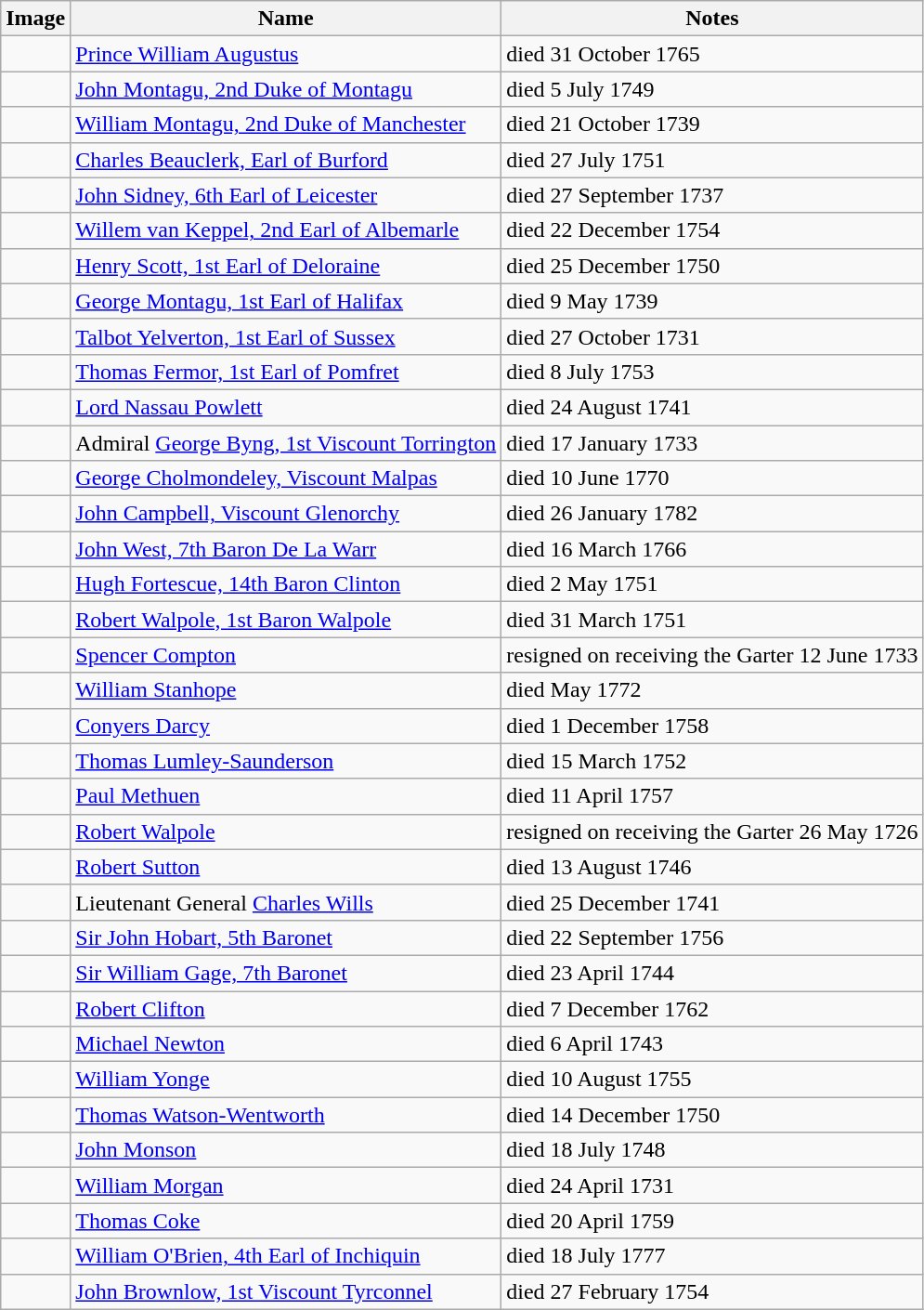<table class="wikitable">
<tr>
<th>Image</th>
<th>Name</th>
<th>Notes</th>
</tr>
<tr>
<td></td>
<td><a href='#'>Prince William Augustus</a></td>
<td>died 31 October 1765</td>
</tr>
<tr>
<td></td>
<td><a href='#'>John Montagu, 2nd Duke of Montagu</a></td>
<td>died 5 July 1749</td>
</tr>
<tr>
<td></td>
<td><a href='#'>William Montagu, 2nd Duke of Manchester</a></td>
<td>died 21 October 1739</td>
</tr>
<tr>
<td></td>
<td><a href='#'>Charles Beauclerk, Earl of Burford</a></td>
<td>died 27 July 1751</td>
</tr>
<tr>
<td></td>
<td><a href='#'>John Sidney, 6th Earl of Leicester</a></td>
<td>died 27 September 1737</td>
</tr>
<tr>
<td></td>
<td><a href='#'>Willem van Keppel, 2nd Earl of Albemarle</a></td>
<td>died 22 December 1754</td>
</tr>
<tr>
<td></td>
<td><a href='#'>Henry Scott, 1st Earl of Deloraine</a></td>
<td>died 25 December 1750</td>
</tr>
<tr>
<td></td>
<td><a href='#'>George Montagu, 1st Earl of Halifax</a></td>
<td>died 9 May 1739</td>
</tr>
<tr>
<td></td>
<td><a href='#'>Talbot Yelverton, 1st Earl of Sussex</a></td>
<td>died 27 October 1731</td>
</tr>
<tr>
<td></td>
<td><a href='#'>Thomas Fermor, 1st Earl of Pomfret</a></td>
<td>died 8 July 1753</td>
</tr>
<tr>
<td></td>
<td><a href='#'>Lord Nassau Powlett</a></td>
<td>died 24 August 1741</td>
</tr>
<tr>
<td></td>
<td>Admiral <a href='#'>George Byng, 1st Viscount Torrington</a></td>
<td>died 17 January 1733</td>
</tr>
<tr>
<td></td>
<td><a href='#'>George Cholmondeley, Viscount Malpas</a></td>
<td>died 10 June 1770</td>
</tr>
<tr>
<td></td>
<td><a href='#'>John Campbell, Viscount Glenorchy</a></td>
<td>died 26 January 1782</td>
</tr>
<tr>
<td></td>
<td><a href='#'>John West, 7th Baron De La Warr</a></td>
<td>died 16 March 1766</td>
</tr>
<tr>
<td></td>
<td><a href='#'>Hugh Fortescue, 14th Baron Clinton</a></td>
<td>died 2 May 1751</td>
</tr>
<tr>
<td></td>
<td><a href='#'>Robert Walpole, 1st Baron Walpole</a></td>
<td>died 31 March 1751</td>
</tr>
<tr>
<td></td>
<td><a href='#'>Spencer Compton</a></td>
<td>resigned on receiving the Garter 12 June 1733</td>
</tr>
<tr>
<td></td>
<td><a href='#'>William Stanhope</a></td>
<td>died May 1772</td>
</tr>
<tr>
<td></td>
<td><a href='#'>Conyers Darcy</a></td>
<td>died 1 December 1758</td>
</tr>
<tr>
<td></td>
<td><a href='#'>Thomas Lumley-Saunderson</a></td>
<td>died 15 March 1752</td>
</tr>
<tr>
<td></td>
<td><a href='#'>Paul Methuen</a></td>
<td>died 11 April 1757</td>
</tr>
<tr>
<td></td>
<td><a href='#'>Robert Walpole</a></td>
<td>resigned on receiving the Garter 26 May 1726</td>
</tr>
<tr>
<td></td>
<td><a href='#'>Robert Sutton</a></td>
<td>died 13 August 1746</td>
</tr>
<tr>
<td></td>
<td>Lieutenant General <a href='#'>Charles Wills</a></td>
<td>died 25 December 1741</td>
</tr>
<tr>
<td></td>
<td><a href='#'>Sir John Hobart, 5th Baronet</a></td>
<td>died 22 September 1756</td>
</tr>
<tr>
<td></td>
<td><a href='#'>Sir William Gage, 7th Baronet</a></td>
<td>died 23 April 1744</td>
</tr>
<tr>
<td></td>
<td><a href='#'>Robert Clifton</a></td>
<td>died 7 December 1762</td>
</tr>
<tr>
<td></td>
<td><a href='#'>Michael Newton</a></td>
<td>died 6 April 1743</td>
</tr>
<tr>
<td></td>
<td><a href='#'>William Yonge</a></td>
<td>died 10 August 1755</td>
</tr>
<tr>
<td></td>
<td><a href='#'>Thomas Watson-Wentworth</a></td>
<td>died 14 December 1750</td>
</tr>
<tr>
<td></td>
<td><a href='#'>John Monson</a></td>
<td>died 18 July 1748</td>
</tr>
<tr>
<td></td>
<td><a href='#'>William Morgan</a></td>
<td>died 24 April 1731</td>
</tr>
<tr>
<td></td>
<td><a href='#'>Thomas Coke</a></td>
<td>died 20 April 1759</td>
</tr>
<tr>
<td></td>
<td><a href='#'>William O'Brien, 4th Earl of Inchiquin</a></td>
<td>died 18 July 1777</td>
</tr>
<tr>
<td></td>
<td><a href='#'>John Brownlow, 1st Viscount Tyrconnel</a></td>
<td>died 27 February 1754</td>
</tr>
</table>
